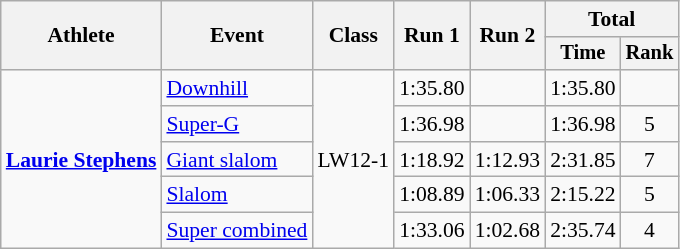<table class="wikitable" style="font-size:90%">
<tr>
<th rowspan=2>Athlete</th>
<th rowspan=2>Event</th>
<th rowspan=2>Class</th>
<th rowspan=2>Run 1</th>
<th rowspan=2>Run 2</th>
<th colspan=2>Total</th>
</tr>
<tr style="font-size:95%">
<th>Time</th>
<th>Rank</th>
</tr>
<tr align=center>
<td align=left rowspan=5><strong><a href='#'>Laurie Stephens</a></strong></td>
<td align=left><a href='#'>Downhill</a></td>
<td align=left rowspan=5>LW12-1</td>
<td>1:35.80</td>
<td></td>
<td>1:35.80</td>
<td></td>
</tr>
<tr align=center>
<td align=left><a href='#'>Super-G</a></td>
<td>1:36.98</td>
<td></td>
<td>1:36.98</td>
<td>5</td>
</tr>
<tr align=center>
<td align=left><a href='#'>Giant slalom</a></td>
<td>1:18.92</td>
<td>1:12.93</td>
<td>2:31.85</td>
<td>7</td>
</tr>
<tr align=center>
<td align=left><a href='#'>Slalom</a></td>
<td>1:08.89</td>
<td>1:06.33</td>
<td>2:15.22</td>
<td>5</td>
</tr>
<tr align=center>
<td align=left><a href='#'>Super combined</a></td>
<td>1:33.06</td>
<td>1:02.68</td>
<td>2:35.74</td>
<td>4</td>
</tr>
</table>
